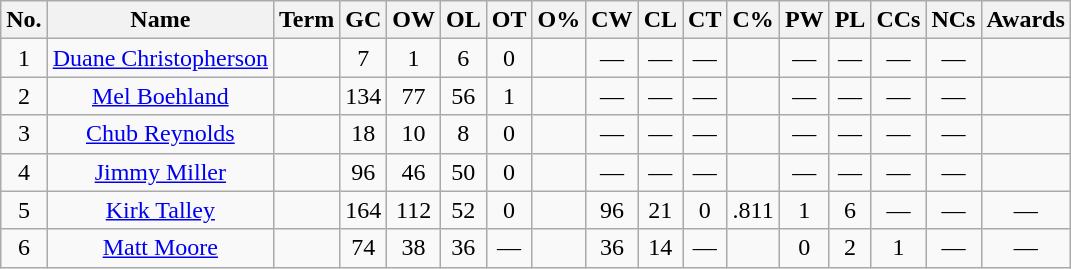<table class="wikitable sortable" style="text-align:center">
<tr>
<th>No.</th>
<th>Name</th>
<th>Term</th>
<th>GC</th>
<th>OW</th>
<th>OL</th>
<th>OT</th>
<th>O%</th>
<th>CW</th>
<th>CL</th>
<th>CT</th>
<th>C%</th>
<th>PW</th>
<th>PL</th>
<th>CCs</th>
<th>NCs</th>
<th class="unsortable">Awards</th>
</tr>
<tr>
<td>1</td>
<td><a href='#'>Duane Christopherson</a></td>
<td></td>
<td>7</td>
<td>1</td>
<td>6</td>
<td>0</td>
<td></td>
<td>—</td>
<td>—</td>
<td>—</td>
<td></td>
<td>—</td>
<td>—</td>
<td>—</td>
<td>—</td>
<td></td>
</tr>
<tr>
<td>2</td>
<td><a href='#'>Mel Boehland</a></td>
<td></td>
<td>134</td>
<td>77</td>
<td>56</td>
<td>1</td>
<td></td>
<td>—</td>
<td>—</td>
<td>—</td>
<td></td>
<td>—</td>
<td>—</td>
<td>—</td>
<td>—</td>
<td></td>
</tr>
<tr>
<td>3</td>
<td><a href='#'>Chub Reynolds</a></td>
<td></td>
<td>18</td>
<td>10</td>
<td>8</td>
<td>0</td>
<td></td>
<td>—</td>
<td>—</td>
<td>—</td>
<td></td>
<td>—</td>
<td>—</td>
<td>—</td>
<td>—</td>
<td></td>
</tr>
<tr>
<td>4</td>
<td><a href='#'>Jimmy Miller</a></td>
<td></td>
<td>96</td>
<td>46</td>
<td>50</td>
<td>0</td>
<td></td>
<td>—</td>
<td>—</td>
<td>—</td>
<td></td>
<td>—</td>
<td>—</td>
<td>—</td>
<td>—</td>
<td></td>
</tr>
<tr>
<td>5</td>
<td><a href='#'>Kirk Talley</a></td>
<td></td>
<td>164</td>
<td>112</td>
<td>52</td>
<td>0</td>
<td></td>
<td>96 </td>
<td>21 </td>
<td>0 </td>
<td>.811</td>
<td>1</td>
<td>6</td>
<td>—</td>
<td>—</td>
<td>—</td>
</tr>
<tr>
<td>6</td>
<td><a href='#'>Matt Moore</a></td>
<td></td>
<td>74</td>
<td>38</td>
<td>36</td>
<td>—</td>
<td></td>
<td>36</td>
<td>14</td>
<td>—</td>
<td></td>
<td>0</td>
<td>2</td>
<td>1</td>
<td>—</td>
<td>—</td>
</tr>
</table>
